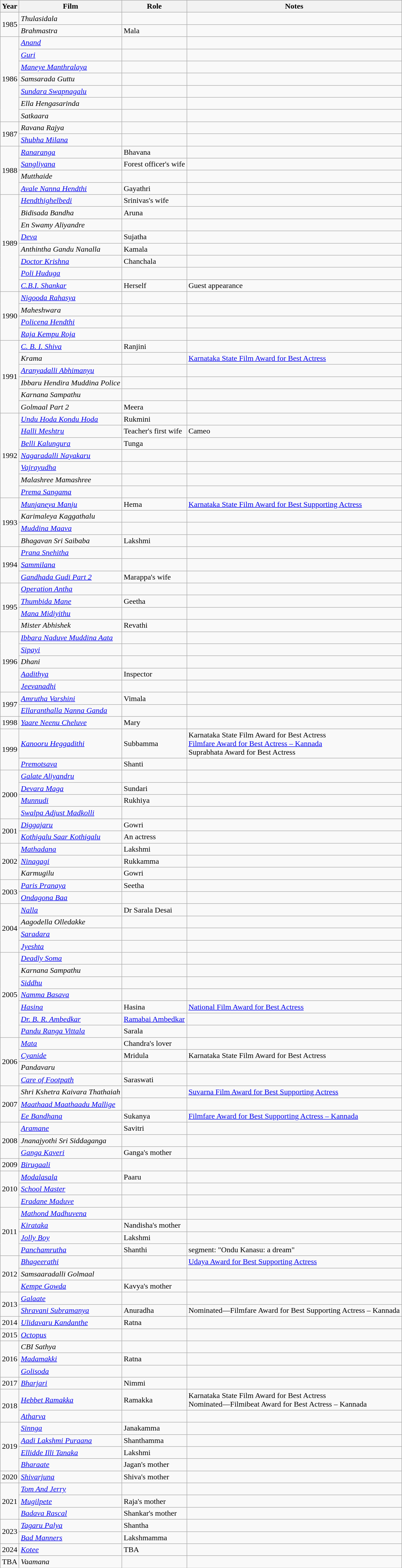<table class="wikitable sortable">
<tr>
<th>Year</th>
<th>Film</th>
<th>Role</th>
<th>Notes</th>
</tr>
<tr>
<td rowspan="2">1985</td>
<td><em>Thulasidala</em></td>
<td></td>
<td></td>
</tr>
<tr>
<td><em>Brahmastra</em></td>
<td>Mala</td>
<td></td>
</tr>
<tr>
<td rowspan="7">1986</td>
<td><em><a href='#'>Anand</a></em></td>
<td></td>
<td></td>
</tr>
<tr>
<td><em><a href='#'>Guri</a></em></td>
<td></td>
<td></td>
</tr>
<tr>
<td><em><a href='#'>Maneye Manthralaya</a></em></td>
<td></td>
<td></td>
</tr>
<tr>
<td><em>Samsarada Guttu</em></td>
<td></td>
<td></td>
</tr>
<tr>
<td><em><a href='#'>Sundara Swapnagalu</a></em></td>
<td></td>
<td></td>
</tr>
<tr>
<td><em>Ella Hengasarinda</em></td>
<td></td>
<td></td>
</tr>
<tr>
<td><em>Satkaara</em></td>
<td></td>
<td></td>
</tr>
<tr>
<td rowspan="2">1987</td>
<td><em>Ravana Rajya</em></td>
<td></td>
<td></td>
</tr>
<tr>
<td><em><a href='#'>Shubha Milana</a></em></td>
<td></td>
<td></td>
</tr>
<tr>
<td rowspan="4">1988</td>
<td><em><a href='#'>Ranaranga</a></em></td>
<td>Bhavana</td>
<td></td>
</tr>
<tr>
<td><em><a href='#'>Sangliyana</a></em></td>
<td>Forest officer's wife</td>
<td></td>
</tr>
<tr>
<td><em>Mutthaide</em></td>
<td></td>
<td></td>
</tr>
<tr>
<td><em><a href='#'>Avale Nanna Hendthi</a></em></td>
<td>Gayathri</td>
<td></td>
</tr>
<tr>
<td rowspan="8">1989</td>
<td><em><a href='#'>Hendthighelbedi</a></em></td>
<td>Srinivas's wife</td>
<td></td>
</tr>
<tr>
<td><em>Bidisada Bandha</em></td>
<td>Aruna</td>
<td></td>
</tr>
<tr>
<td><em>En Swamy Aliyandre</em></td>
<td></td>
<td></td>
</tr>
<tr>
<td><em><a href='#'>Deva</a></em></td>
<td>Sujatha</td>
<td></td>
</tr>
<tr>
<td><em>Anthintha Gandu Nanalla</em></td>
<td>Kamala</td>
<td></td>
</tr>
<tr>
<td><em><a href='#'>Doctor Krishna</a></em></td>
<td>Chanchala</td>
<td></td>
</tr>
<tr>
<td><em><a href='#'>Poli Huduga</a></em></td>
<td></td>
<td></td>
</tr>
<tr>
<td><em><a href='#'>C.B.I. Shankar</a></em></td>
<td>Herself</td>
<td>Guest appearance</td>
</tr>
<tr>
<td rowspan="4">1990</td>
<td><em><a href='#'>Nigooda Rahasya</a></em></td>
<td></td>
<td></td>
</tr>
<tr>
<td><em>Maheshwara</em></td>
<td></td>
<td></td>
</tr>
<tr>
<td><em><a href='#'>Policena Hendthi</a></em></td>
<td></td>
<td></td>
</tr>
<tr>
<td><em><a href='#'>Raja Kempu Roja</a></em></td>
<td></td>
<td></td>
</tr>
<tr>
<td rowspan="6">1991</td>
<td><em><a href='#'>C. B. I. Shiva</a></em></td>
<td>Ranjini</td>
<td></td>
</tr>
<tr>
<td><em>Krama</em></td>
<td></td>
<td><a href='#'>Karnataka State Film Award for Best Actress</a></td>
</tr>
<tr>
<td><em><a href='#'>Aranyadalli Abhimanyu</a></em></td>
<td></td>
<td></td>
</tr>
<tr>
<td><em>Ibbaru Hendira Muddina Police</em></td>
<td></td>
<td></td>
</tr>
<tr>
<td><em>Karnana Sampathu</em></td>
<td></td>
<td></td>
</tr>
<tr>
<td><em>Golmaal Part 2</em></td>
<td>Meera</td>
<td></td>
</tr>
<tr>
<td rowspan="7">1992</td>
<td><em><a href='#'>Undu Hoda Kondu Hoda</a></em></td>
<td>Rukmini</td>
<td></td>
</tr>
<tr>
<td><em><a href='#'>Halli Meshtru</a></em></td>
<td>Teacher's first wife</td>
<td>Cameo</td>
</tr>
<tr>
<td><em><a href='#'>Belli Kalungura</a></em></td>
<td>Tunga</td>
<td></td>
</tr>
<tr>
<td><em><a href='#'>Nagaradalli Nayakaru</a></em></td>
<td></td>
<td></td>
</tr>
<tr>
<td><em><a href='#'>Vajrayudha</a></em></td>
<td></td>
<td></td>
</tr>
<tr>
<td><em>Malashree Mamashree</em></td>
<td></td>
<td></td>
</tr>
<tr>
<td><em><a href='#'>Prema Sangama</a></em></td>
<td></td>
<td></td>
</tr>
<tr>
<td rowspan="4">1993</td>
<td><em><a href='#'>Munjaneya Manju</a></em></td>
<td>Hema</td>
<td><a href='#'>Karnataka State Film Award for Best Supporting Actress</a></td>
</tr>
<tr>
<td><em>Karimaleya Kaggathalu</em></td>
<td></td>
<td></td>
</tr>
<tr>
<td><em><a href='#'>Muddina Maava</a></em></td>
<td></td>
<td></td>
</tr>
<tr>
<td><em>Bhagavan Sri Saibaba</em></td>
<td>Lakshmi</td>
<td></td>
</tr>
<tr>
<td rowspan="3">1994</td>
<td><em><a href='#'>Prana Snehitha</a></em></td>
<td></td>
<td></td>
</tr>
<tr>
<td><em><a href='#'>Sammilana</a></em></td>
<td></td>
<td></td>
</tr>
<tr>
<td><em><a href='#'>Gandhada Gudi Part 2</a></em></td>
<td>Marappa's wife</td>
<td></td>
</tr>
<tr>
<td rowspan="4">1995</td>
<td><em><a href='#'>Operation Antha</a></em></td>
<td></td>
<td></td>
</tr>
<tr>
<td><em><a href='#'>Thumbida Mane</a></em></td>
<td>Geetha</td>
<td></td>
</tr>
<tr>
<td><em><a href='#'>Mana Midiyithu</a></em></td>
<td></td>
<td></td>
</tr>
<tr>
<td><em>Mister Abhishek</em></td>
<td>Revathi</td>
<td></td>
</tr>
<tr>
<td rowspan="5">1996</td>
<td><em><a href='#'>Ibbara Naduve Muddina Aata</a></em></td>
<td></td>
<td></td>
</tr>
<tr>
<td><em><a href='#'>Sipayi</a></em></td>
<td></td>
<td></td>
</tr>
<tr>
<td><em>Dhani</em></td>
<td></td>
<td></td>
</tr>
<tr>
<td><em><a href='#'>Aadithya</a></em></td>
<td>Inspector</td>
<td></td>
</tr>
<tr>
<td><em><a href='#'>Jeevanadhi</a></em></td>
<td></td>
<td></td>
</tr>
<tr>
<td rowspan="2">1997</td>
<td><em><a href='#'>Amrutha Varshini</a></em></td>
<td>Vimala</td>
<td></td>
</tr>
<tr>
<td><em><a href='#'>Ellaranthalla Nanna Ganda</a></em></td>
<td></td>
<td></td>
</tr>
<tr>
<td>1998</td>
<td><em><a href='#'>Yaare Neenu Cheluve</a></em></td>
<td>Mary</td>
<td></td>
</tr>
<tr>
<td rowspan="2">1999</td>
<td><em><a href='#'>Kanooru Heggadithi</a></em></td>
<td>Subbamma</td>
<td>Karnataka State Film Award for Best Actress<br><a href='#'>Filmfare Award for Best Actress&nbsp;– Kannada</a><br>Suprabhata Award for Best Actress</td>
</tr>
<tr>
<td><em><a href='#'>Premotsava</a></em></td>
<td>Shanti</td>
<td></td>
</tr>
<tr>
<td rowspan="4">2000</td>
<td><em><a href='#'>Galate Aliyandru</a></em></td>
<td></td>
<td></td>
</tr>
<tr>
<td><em><a href='#'>Devara Maga</a></em></td>
<td>Sundari</td>
<td></td>
</tr>
<tr>
<td><em><a href='#'>Munnudi</a></em></td>
<td>Rukhiya</td>
<td></td>
</tr>
<tr>
<td><em><a href='#'>Swalpa Adjust Madkolli</a></em></td>
<td></td>
<td></td>
</tr>
<tr>
<td rowspan="2">2001</td>
<td><em><a href='#'>Diggajaru</a></em></td>
<td>Gowri</td>
<td></td>
</tr>
<tr>
<td><em><a href='#'>Kothigalu Saar Kothigalu</a></em></td>
<td>An actress</td>
<td></td>
</tr>
<tr>
<td rowspan="3">2002</td>
<td><em><a href='#'>Mathadana</a></em></td>
<td>Lakshmi</td>
<td></td>
</tr>
<tr>
<td><em><a href='#'>Ninagagi</a></em></td>
<td>Rukkamma</td>
<td></td>
</tr>
<tr>
<td><em>Karmugilu</em></td>
<td>Gowri</td>
<td></td>
</tr>
<tr>
<td rowspan="2">2003</td>
<td><em><a href='#'>Paris Pranaya</a></em></td>
<td>Seetha</td>
<td></td>
</tr>
<tr>
<td><em><a href='#'>Ondagona Baa</a></em></td>
<td></td>
<td></td>
</tr>
<tr>
<td rowspan="4">2004</td>
<td><em><a href='#'>Nalla</a></em></td>
<td>Dr Sarala Desai</td>
<td></td>
</tr>
<tr>
<td><em>Aagodella Olledakke</em></td>
<td></td>
<td></td>
</tr>
<tr>
<td><em><a href='#'>Saradara</a></em></td>
<td></td>
<td></td>
</tr>
<tr>
<td><em><a href='#'>Jyeshta</a></em></td>
<td></td>
<td></td>
</tr>
<tr>
<td rowspan="7">2005</td>
<td><em><a href='#'>Deadly Soma</a></em></td>
<td></td>
<td></td>
</tr>
<tr>
<td><em>Karnana Sampathu</em></td>
<td></td>
<td></td>
</tr>
<tr>
<td><em><a href='#'>Siddhu</a></em></td>
<td></td>
<td></td>
</tr>
<tr>
<td><em><a href='#'>Namma Basava</a></em></td>
<td></td>
<td></td>
</tr>
<tr>
<td><em><a href='#'>Hasina</a></em></td>
<td>Hasina</td>
<td><a href='#'>National Film Award for Best Actress</a></td>
</tr>
<tr>
<td><em><a href='#'>Dr. B. R. Ambedkar</a></em></td>
<td><a href='#'>Ramabai Ambedkar</a></td>
<td></td>
</tr>
<tr>
<td><em><a href='#'>Pandu Ranga Vittala</a></em></td>
<td>Sarala</td>
<td></td>
</tr>
<tr>
<td rowspan="4">2006</td>
<td><em><a href='#'>Mata</a></em></td>
<td>Chandra's lover</td>
<td></td>
</tr>
<tr>
<td><em><a href='#'>Cyanide</a></em></td>
<td>Mridula</td>
<td>Karnataka State Film Award for Best Actress</td>
</tr>
<tr>
<td><em>Pandavaru</em></td>
<td></td>
<td></td>
</tr>
<tr>
<td><em><a href='#'>Care of Footpath</a></em></td>
<td>Saraswati</td>
<td></td>
</tr>
<tr>
<td rowspan="3">2007</td>
<td><em>Shri Kshetra Kaivara Thathaiah</em></td>
<td></td>
<td><a href='#'>Suvarna Film Award for Best Supporting Actress</a></td>
</tr>
<tr>
<td><em><a href='#'>Maathaad Maathaadu Mallige</a></em></td>
<td></td>
<td></td>
</tr>
<tr>
<td><em><a href='#'>Ee Bandhana</a></em></td>
<td>Sukanya</td>
<td><a href='#'>Filmfare Award for Best Supporting Actress&nbsp;– Kannada</a></td>
</tr>
<tr>
<td rowspan="3">2008</td>
<td><em><a href='#'>Aramane</a></em></td>
<td>Savitri</td>
<td></td>
</tr>
<tr>
<td><em>Jnanajyothi Sri Siddaganga</em></td>
<td></td>
<td></td>
</tr>
<tr>
<td><em><a href='#'>Ganga Kaveri</a></em></td>
<td>Ganga's mother</td>
<td></td>
</tr>
<tr>
<td>2009</td>
<td><em><a href='#'>Birugaali</a></em></td>
<td></td>
<td></td>
</tr>
<tr>
<td rowspan="3">2010</td>
<td><em><a href='#'>Modalasala</a></em></td>
<td>Paaru</td>
<td></td>
</tr>
<tr>
<td><em><a href='#'>School Master</a></em></td>
<td></td>
<td></td>
</tr>
<tr>
<td><em><a href='#'>Eradane Maduve</a></em></td>
<td></td>
<td></td>
</tr>
<tr>
<td rowspan="4">2011</td>
<td><em><a href='#'>Mathond Madhuvena</a></em></td>
<td></td>
<td></td>
</tr>
<tr>
<td><em><a href='#'>Kirataka</a></em></td>
<td>Nandisha's mother</td>
<td></td>
</tr>
<tr>
<td><em><a href='#'>Jolly Boy</a></em></td>
<td>Lakshmi</td>
<td></td>
</tr>
<tr>
<td><em><a href='#'>Panchamrutha</a></em></td>
<td>Shanthi</td>
<td>segment: "Ondu Kanasu: a dream"</td>
</tr>
<tr>
<td rowspan="3">2012</td>
<td><em><a href='#'>Bhageerathi</a></em></td>
<td></td>
<td><a href='#'>Udaya Award for Best Supporting Actress</a></td>
</tr>
<tr>
<td><em>Samsaaradalli Golmaal</em></td>
<td></td>
<td></td>
</tr>
<tr>
<td><em><a href='#'>Kempe Gowda</a></em></td>
<td>Kavya's mother</td>
<td></td>
</tr>
<tr>
<td rowspan="2">2013</td>
<td><em><a href='#'>Galaate</a></em></td>
<td></td>
<td></td>
</tr>
<tr>
<td><em><a href='#'>Shravani Subramanya</a></em></td>
<td>Anuradha</td>
<td>Nominated—Filmfare Award for Best Supporting Actress – Kannada</td>
</tr>
<tr>
<td>2014</td>
<td><em><a href='#'>Ulidavaru Kandanthe</a></em></td>
<td>Ratna</td>
<td></td>
</tr>
<tr>
<td>2015</td>
<td><em><a href='#'>Octopus</a></em></td>
<td></td>
<td></td>
</tr>
<tr>
<td rowspan="3">2016</td>
<td><em>CBI Sathya</em></td>
<td></td>
<td></td>
</tr>
<tr>
<td><em><a href='#'>Madamakki</a></em></td>
<td>Ratna</td>
<td></td>
</tr>
<tr>
<td><em><a href='#'>Golisoda</a></em></td>
<td></td>
<td></td>
</tr>
<tr>
<td>2017</td>
<td><em><a href='#'>Bharjari</a></em></td>
<td>Nimmi</td>
<td></td>
</tr>
<tr>
<td rowspan="2">2018</td>
<td><em><a href='#'>Hebbet Ramakka</a></em></td>
<td>Ramakka</td>
<td>Karnataka State Film Award for Best Actress<br>Nominated—Filmibeat Award for Best Actress – Kannada</td>
</tr>
<tr>
<td><em><a href='#'>Atharva</a></em></td>
<td></td>
<td></td>
</tr>
<tr>
<td rowspan="4">2019</td>
<td><em><a href='#'>Sinnga</a></em></td>
<td>Janakamma</td>
<td></td>
</tr>
<tr>
<td><em><a href='#'>Aadi Lakshmi Puraana</a></em></td>
<td>Shanthamma</td>
<td></td>
</tr>
<tr>
<td><em><a href='#'>Ellidde Illi Tanaka</a></em></td>
<td>Lakshmi</td>
<td></td>
</tr>
<tr>
<td><em><a href='#'>Bharaate</a></em></td>
<td>Jagan's mother</td>
<td></td>
</tr>
<tr>
<td>2020</td>
<td><em><a href='#'>Shivarjuna</a></em></td>
<td>Shiva's mother</td>
<td></td>
</tr>
<tr>
<td rowspan="3">2021</td>
<td><em><a href='#'>Tom And Jerry</a></em></td>
<td></td>
<td></td>
</tr>
<tr>
<td><em><a href='#'>Mugilpete</a></em></td>
<td>Raja's mother</td>
<td></td>
</tr>
<tr>
<td><em><a href='#'>Badava Rascal</a></em></td>
<td>Shankar's mother</td>
<td></td>
</tr>
<tr>
<td rowspan="2">2023</td>
<td><em><a href='#'>Tagaru Palya</a></em></td>
<td>Shantha</td>
<td></td>
</tr>
<tr>
<td><em><a href='#'>Bad Manners</a></em></td>
<td>Lakshmamma</td>
<td></td>
</tr>
<tr>
<td>2024</td>
<td><em><a href='#'>Kotee</a></em></td>
<td>TBA</td>
<td></td>
</tr>
<tr>
<td>TBA</td>
<td><em>Vaamana</em></td>
<td></td>
<td></td>
</tr>
</table>
